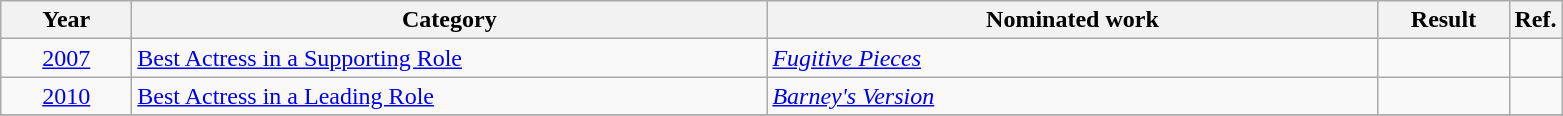<table class=wikitable>
<tr>
<th scope="col" style="width:5em;">Year</th>
<th scope="col" style="width:26em;">Category</th>
<th scope="col" style="width:25em;">Nominated work</th>
<th scope="col" style="width:5em;">Result</th>
<th>Ref.</th>
</tr>
<tr>
<td style="text-align:center;"><a href='#'>2007</a></td>
<td><a href='#'>Best Actress in a Supporting Role</a></td>
<td><em><a href='#'>Fugitive Pieces</a></em></td>
<td></td>
<td></td>
</tr>
<tr>
<td style="text-align:center;"><a href='#'>2010</a></td>
<td><a href='#'>Best Actress in a Leading Role</a></td>
<td><em><a href='#'>Barney's Version</a></em></td>
<td></td>
<td></td>
</tr>
<tr>
</tr>
</table>
